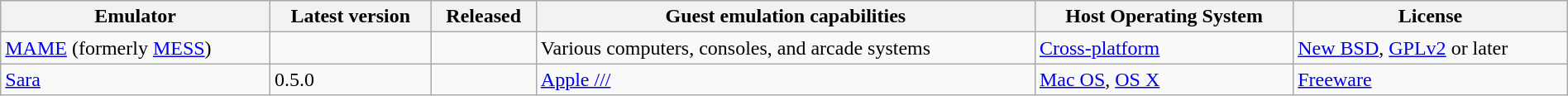<table class="wikitable sortable" style="width:100%">
<tr>
<th>Emulator</th>
<th>Latest version</th>
<th>Released</th>
<th>Guest emulation capabilities</th>
<th>Host Operating System</th>
<th>License</th>
</tr>
<tr>
<td><a href='#'>MAME</a> (formerly <a href='#'>MESS</a>)</td>
<td></td>
<td></td>
<td>Various computers, consoles, and arcade systems</td>
<td><a href='#'>Cross-platform</a></td>
<td><a href='#'>New BSD</a>, <a href='#'>GPLv2</a> or later</td>
</tr>
<tr>
<td><a href='#'>Sara</a></td>
<td>0.5.0</td>
<td></td>
<td><a href='#'>Apple ///</a></td>
<td><a href='#'>Mac OS</a>, <a href='#'>OS X</a></td>
<td><a href='#'>Freeware</a></td>
</tr>
</table>
